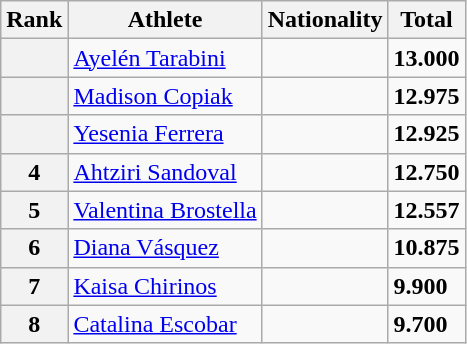<table class="wikitable sortable" style="text-align:left">
<tr>
<th scope=col>Rank</th>
<th scope=col>Athlete</th>
<th scope=col>Nationality</th>
<th scope=col>Total</th>
</tr>
<tr>
<th scope=row></th>
<td align=left><a href='#'>Ayelén Tarabini</a></td>
<td></td>
<td><strong>13.000</strong></td>
</tr>
<tr>
<th scope=row></th>
<td align=left><a href='#'>Madison Copiak</a></td>
<td></td>
<td><strong>12.975</strong></td>
</tr>
<tr>
<th scope=row></th>
<td align=left><a href='#'>Yesenia Ferrera</a></td>
<td></td>
<td><strong>12.925</strong></td>
</tr>
<tr>
<th scope=row>4</th>
<td align=left><a href='#'>Ahtziri Sandoval</a></td>
<td></td>
<td><strong>12.750</strong></td>
</tr>
<tr>
<th scope=row>5</th>
<td align=left><a href='#'>Valentina Brostella</a></td>
<td></td>
<td><strong>12.557</strong></td>
</tr>
<tr>
<th scope=row>6</th>
<td align=left><a href='#'>Diana Vásquez</a></td>
<td></td>
<td><strong>10.875</strong></td>
</tr>
<tr>
<th scope=row>7</th>
<td align=left><a href='#'>Kaisa Chirinos</a></td>
<td></td>
<td><strong>9.900</strong></td>
</tr>
<tr>
<th scope=row>8</th>
<td align=left><a href='#'>Catalina Escobar</a></td>
<td></td>
<td><strong>9.700</strong></td>
</tr>
</table>
